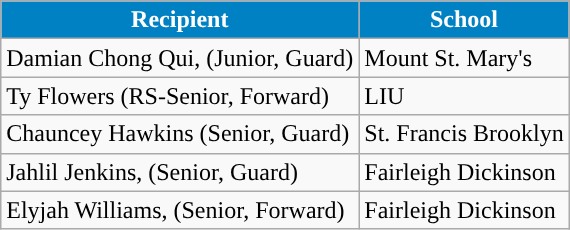<table class="wikitable" border="1">
<tr>
<th align="center" style="background:#0081C4; color:#FFFFFF;">Recipient</th>
<th align="center" style="background:#0081C4; color:#FFFFFF;">School</th>
</tr>
<tr>
<td>Damian Chong Qui, (Junior, Guard)</td>
<td>Mount St. Mary's</td>
</tr>
<tr>
<td>Ty Flowers (RS-Senior, Forward)</td>
<td>LIU</td>
</tr>
<tr>
<td>Chauncey Hawkins (Senior, Guard)</td>
<td>St. Francis Brooklyn</td>
</tr>
<tr>
<td>Jahlil Jenkins, (Senior, Guard)</td>
<td>Fairleigh Dickinson</td>
</tr>
<tr>
<td>Elyjah Williams, (Senior, Forward)</td>
<td>Fairleigh Dickinson</td>
</tr>
</table>
